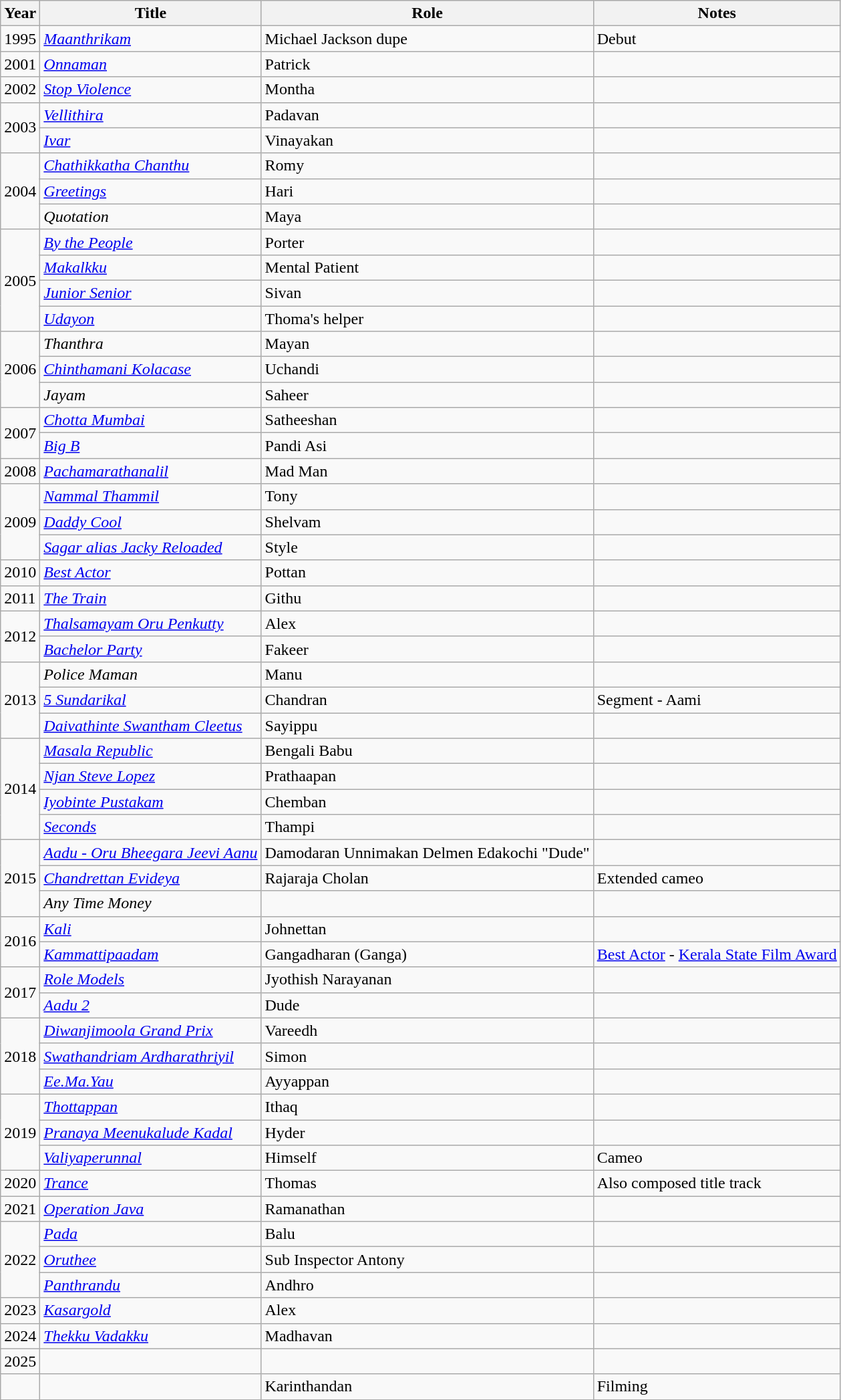<table class="wikitable sortable">
<tr>
<th>Year</th>
<th>Title</th>
<th>Role</th>
<th class="unsortable">Notes</th>
</tr>
<tr>
<td>1995</td>
<td><em><a href='#'>Maanthrikam</a></em></td>
<td>Michael Jackson dupe</td>
<td>Debut</td>
</tr>
<tr>
<td>2001</td>
<td><em><a href='#'>Onnaman</a></em></td>
<td>Patrick</td>
<td></td>
</tr>
<tr>
<td>2002</td>
<td><em><a href='#'>Stop Violence</a></em></td>
<td>Montha</td>
<td></td>
</tr>
<tr>
<td rowspan=2>2003</td>
<td><a href='#'><em>Vellithira</em></a></td>
<td>Padavan</td>
<td></td>
</tr>
<tr>
<td><a href='#'><em>Ivar</em></a></td>
<td>Vinayakan</td>
<td></td>
</tr>
<tr>
<td rowspan=3>2004</td>
<td><em><a href='#'>Chathikkatha Chanthu</a></em></td>
<td>Romy</td>
<td></td>
</tr>
<tr>
<td><a href='#'><em>Greetings</em></a></td>
<td>Hari</td>
<td></td>
</tr>
<tr>
<td><em>Quotation</em></td>
<td>Maya</td>
<td></td>
</tr>
<tr>
<td rowspan=4>2005</td>
<td><em><a href='#'>By the People</a></em></td>
<td>Porter</td>
<td></td>
</tr>
<tr>
<td><em><a href='#'>Makalkku</a></em></td>
<td>Mental Patient</td>
<td></td>
</tr>
<tr>
<td><a href='#'><em>Junior Senior</em></a></td>
<td>Sivan</td>
<td></td>
</tr>
<tr>
<td><em><a href='#'>Udayon</a> </em></td>
<td>Thoma's helper</td>
<td></td>
</tr>
<tr>
<td rowspan=3>2006</td>
<td><em>Thanthra</em></td>
<td>Mayan</td>
<td></td>
</tr>
<tr>
<td><em><a href='#'>Chinthamani Kolacase</a></em></td>
<td>Uchandi</td>
<td></td>
</tr>
<tr>
<td><em>Jayam</em></td>
<td>Saheer</td>
<td></td>
</tr>
<tr>
<td rowspan=2>2007</td>
<td><em><a href='#'>Chotta Mumbai</a></em></td>
<td>Satheeshan</td>
<td></td>
</tr>
<tr>
<td><a href='#'><em>Big B</em></a></td>
<td>Pandi Asi</td>
<td></td>
</tr>
<tr>
<td>2008</td>
<td><em><a href='#'>Pachamarathanalil</a></em></td>
<td>Mad Man</td>
<td></td>
</tr>
<tr>
<td rowspan=3>2009</td>
<td><em><a href='#'>Nammal Thammil</a></em></td>
<td>Tony</td>
<td></td>
</tr>
<tr>
<td><a href='#'><em>Daddy Cool</em></a></td>
<td>Shelvam</td>
<td></td>
</tr>
<tr>
<td><em><a href='#'>Sagar alias Jacky Reloaded</a></em></td>
<td>Style</td>
<td></td>
</tr>
<tr>
<td>2010</td>
<td><a href='#'><em>Best Actor</em></a></td>
<td>Pottan</td>
<td></td>
</tr>
<tr>
<td>2011</td>
<td><a href='#'><em>The Train</em></a></td>
<td>Githu</td>
<td></td>
</tr>
<tr>
<td rowspan=2>2012</td>
<td><em><a href='#'>Thalsamayam Oru Penkutty</a></em></td>
<td>Alex</td>
<td></td>
</tr>
<tr>
<td><a href='#'><em>Bachelor Party</em></a></td>
<td>Fakeer</td>
<td></td>
</tr>
<tr>
<td rowspan=3>2013</td>
<td><em>Police Maman</em></td>
<td>Manu</td>
<td></td>
</tr>
<tr>
<td><em><a href='#'>5 Sundarikal</a></em></td>
<td>Chandran</td>
<td>Segment - Aami</td>
</tr>
<tr>
<td><em><a href='#'>Daivathinte Swantham Cleetus</a></em></td>
<td>Sayippu</td>
<td></td>
</tr>
<tr>
<td rowspan=4>2014</td>
<td><em><a href='#'>Masala Republic</a></em></td>
<td>Bengali Babu</td>
<td></td>
</tr>
<tr>
<td><em><a href='#'>Njan Steve Lopez</a></em></td>
<td>Prathaapan</td>
<td></td>
</tr>
<tr>
<td><em><a href='#'>Iyobinte Pustakam</a></em></td>
<td>Chemban</td>
<td></td>
</tr>
<tr>
<td><a href='#'><em>Seconds</em></a></td>
<td>Thampi</td>
<td></td>
</tr>
<tr>
<td rowspan=3>2015</td>
<td><a href='#'><em>Aadu - Oru Bheegara Jeevi Aanu</em></a></td>
<td>Damodaran Unnimakan Delmen Edakochi "Dude"</td>
<td></td>
</tr>
<tr>
<td><em><a href='#'>Chandrettan Evideya</a></em></td>
<td>Rajaraja Cholan</td>
<td>Extended cameo</td>
</tr>
<tr>
<td><em>Any Time Money</em></td>
<td></td>
<td></td>
</tr>
<tr>
<td rowspan=2>2016</td>
<td><a href='#'><em>Kali</em></a></td>
<td>Johnettan</td>
<td></td>
</tr>
<tr>
<td><a href='#'><em>Kammattipaadam</em></a></td>
<td>Gangadharan (Ganga)</td>
<td><a href='#'>Best Actor</a> - <a href='#'>Kerala State Film Award</a></td>
</tr>
<tr>
<td rowspan=2>2017</td>
<td><a href='#'><em>Role Models</em></a></td>
<td>Jyothish Narayanan</td>
<td></td>
</tr>
<tr>
<td><a href='#'><em>Aadu 2</em></a></td>
<td>Dude</td>
<td></td>
</tr>
<tr>
<td rowspan=3>2018</td>
<td><em><a href='#'>Diwanjimoola Grand Prix</a></em></td>
<td>Vareedh</td>
<td></td>
</tr>
<tr>
<td><em><a href='#'>Swathandriam Ardharathriyil</a></em></td>
<td>Simon</td>
<td></td>
</tr>
<tr>
<td><em><a href='#'>Ee.Ma.Yau</a></em></td>
<td>Ayyappan</td>
<td></td>
</tr>
<tr>
<td rowspan=3>2019</td>
<td><em><a href='#'>Thottappan</a></em></td>
<td>Ithaq</td>
<td></td>
</tr>
<tr>
<td><em><a href='#'>Pranaya Meenukalude Kadal</a></em></td>
<td>Hyder</td>
<td></td>
</tr>
<tr>
<td><em><a href='#'>Valiyaperunnal</a></em></td>
<td>Himself</td>
<td>Cameo</td>
</tr>
<tr>
<td>2020</td>
<td><a href='#'><em>Trance</em></a></td>
<td>Thomas</td>
<td>Also composed title track</td>
</tr>
<tr>
<td>2021</td>
<td><em><a href='#'>Operation Java</a></em></td>
<td>Ramanathan</td>
<td></td>
</tr>
<tr>
<td rowspan=3>2022</td>
<td><em><a href='#'>Pada</a></em></td>
<td>Balu</td>
<td></td>
</tr>
<tr>
<td><em><a href='#'>Oruthee</a></em></td>
<td>Sub Inspector Antony</td>
<td></td>
</tr>
<tr>
<td><em><a href='#'>Panthrandu</a></em></td>
<td>Andhro</td>
<td></td>
</tr>
<tr>
<td>2023</td>
<td><em><a href='#'>Kasargold</a></em></td>
<td>Alex</td>
<td></td>
</tr>
<tr>
<td rowspan=1>2024</td>
<td><em><a href='#'>Thekku Vadakku</a></em></td>
<td>Madhavan</td>
<td></td>
</tr>
<tr>
<td>2025</td>
<td></td>
<td></td>
<td></td>
</tr>
<tr>
<td></td>
<td></td>
<td>Karinthandan</td>
<td>Filming</td>
</tr>
<tr>
</tr>
</table>
